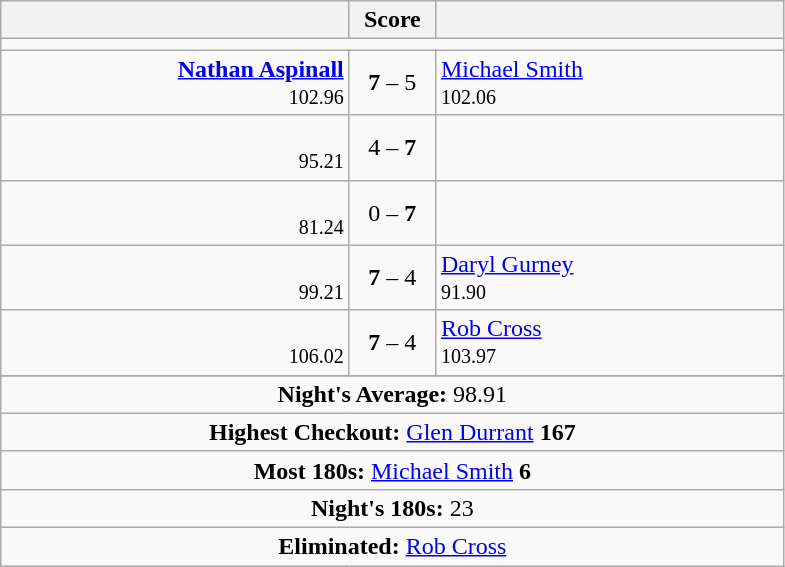<table class=wikitable style="text-align:center">
<tr>
<th width=225></th>
<th width=50>Score</th>
<th width=225></th>
</tr>
<tr align=centre>
<td colspan="3"></td>
</tr>
<tr align=left>
<td align=right><strong><a href='#'>Nathan Aspinall</a></strong>  <br> <small><span>102.96</span></small></td>
<td align=center><strong>7</strong> – 5</td>
<td> <a href='#'>Michael Smith</a> <br> <small><span>102.06</span></small></td>
</tr>
<tr align=left>
<td align=right> <br> <small><span>95.21</span></small></td>
<td align=center>4 – <strong>7</strong></td>
<td></td>
</tr>
<tr align=left>
<td align=right> <br> <small><span>81.24</span></small></td>
<td align=center>0 – <strong>7</strong></td>
<td></td>
</tr>
<tr align=left>
<td align=right> <br> <small><span>99.21</span></small></td>
<td align=center><strong>7</strong> – 4</td>
<td> <a href='#'>Daryl Gurney</a> <br> <small><span>91.90</span></small></td>
</tr>
<tr align=left>
<td align=right> <br> <small><span>106.02</span></small></td>
<td align=center><strong>7</strong> – 4</td>
<td> <a href='#'>Rob Cross</a> <br> <small><span>103.97</span></small></td>
</tr>
<tr align=center>
</tr>
<tr align=center>
<td colspan="3"><strong>Night's Average:</strong> 98.91</td>
</tr>
<tr align=center>
<td colspan="3"><strong>Highest Checkout:</strong>  <a href='#'>Glen Durrant</a> <strong>167</strong></td>
</tr>
<tr align=center>
<td colspan="3"><strong>Most 180s:</strong>  <a href='#'>Michael Smith</a> <strong>6</strong></td>
</tr>
<tr align=center>
<td colspan="3"><strong>Night's 180s:</strong> 23</td>
</tr>
<tr align=center>
<td colspan="3"><strong>Eliminated:</strong>  <a href='#'>Rob Cross</a></td>
</tr>
</table>
